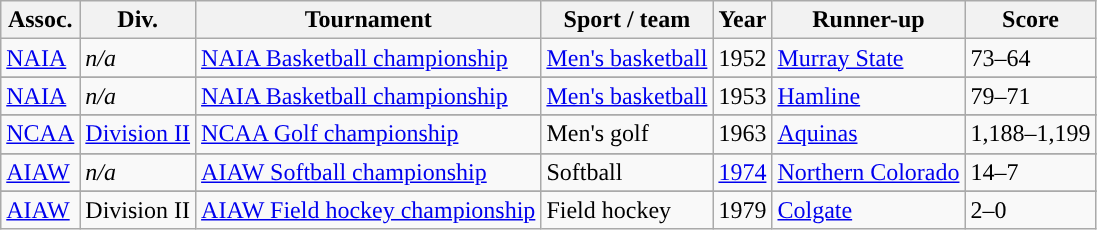<table class="wikitable"; style= "text-align: ">
<tr>
<th width=px>Assoc.</th>
<th width=px>Div.</th>
<th width=px>Tournament</th>
<th width=px>Sport / team</th>
<th width=px>Year</th>
<th width=px>Runner-up</th>
<th width=px>Score</th>
</tr>
<tr>
<td><a href='#'>NAIA</a></td>
<td><em>n/a</em></td>
<td><a href='#'>NAIA Basketball championship</a></td>
<td><a href='#'>Men's basketball</a></td>
<td>1952</td>
<td><a href='#'>Murray State</a></td>
<td>73–64</td>
</tr>
<tr --->
</tr>
<tr>
<td><a href='#'>NAIA</a></td>
<td><em>n/a</em></td>
<td><a href='#'>NAIA Basketball championship</a></td>
<td><a href='#'>Men's basketball</a></td>
<td>1953</td>
<td><a href='#'>Hamline</a></td>
<td>79–71</td>
</tr>
<tr --->
</tr>
<tr>
<td><a href='#'>NCAA</a></td>
<td><a href='#'>Division II</a></td>
<td><a href='#'>NCAA Golf championship</a></td>
<td>Men's golf</td>
<td>1963</td>
<td><a href='#'>Aquinas</a></td>
<td>1,188–1,199</td>
</tr>
<tr --->
</tr>
<tr>
<td><a href='#'>AIAW</a></td>
<td><em>n/a</em></td>
<td><a href='#'>AIAW Softball championship</a> </td>
<td>Softball</td>
<td><a href='#'>1974</a></td>
<td><a href='#'>Northern Colorado</a></td>
<td>14–7</td>
</tr>
<tr --->
</tr>
<tr>
<td><a href='#'>AIAW</a></td>
<td>Division II</td>
<td><a href='#'>AIAW Field hockey championship</a></td>
<td>Field hockey</td>
<td>1979</td>
<td><a href='#'>Colgate</a></td>
<td>2–0</td>
</tr>
</table>
